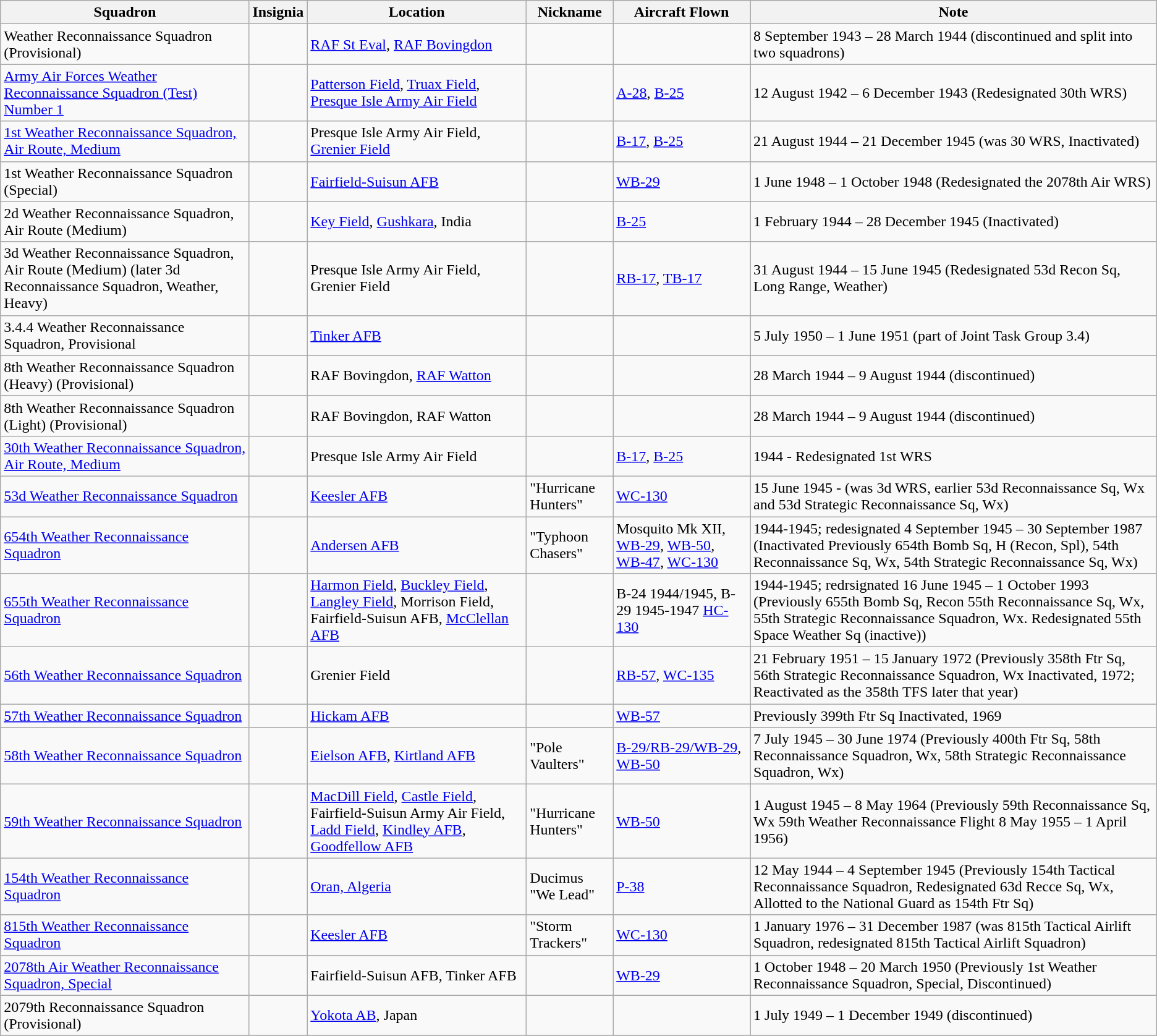<table class="wikitable">
<tr>
<th>Squadron</th>
<th>Insignia</th>
<th>Location</th>
<th>Nickname</th>
<th>Aircraft Flown</th>
<th>Note</th>
</tr>
<tr>
<td>Weather Reconnaissance Squadron (Provisional)</td>
<td></td>
<td><a href='#'>RAF St Eval</a>, <a href='#'>RAF Bovingdon</a></td>
<td></td>
<td></td>
<td>8 September 1943 – 28 March 1944 (discontinued and split into two squadrons)</td>
</tr>
<tr>
<td><a href='#'>Army Air Forces Weather Reconnaissance Squadron (Test) Number 1</a></td>
<td></td>
<td><a href='#'>Patterson Field</a>, <a href='#'>Truax Field</a>, <a href='#'>Presque Isle Army Air Field</a></td>
<td></td>
<td><a href='#'>A-28</a>, <a href='#'>B-25</a></td>
<td>12 August 1942 – 6 December 1943 (Redesignated 30th WRS)</td>
</tr>
<tr>
<td><a href='#'>1st Weather Reconnaissance Squadron, Air Route, Medium</a></td>
<td></td>
<td>Presque Isle Army Air Field, <a href='#'>Grenier Field</a></td>
<td></td>
<td><a href='#'>B-17</a>, <a href='#'>B-25</a></td>
<td>21 August 1944 – 21 December 1945 (was 30 WRS, Inactivated)</td>
</tr>
<tr>
<td>1st Weather Reconnaissance Squadron (Special)</td>
<td></td>
<td><a href='#'>Fairfield-Suisun AFB</a></td>
<td></td>
<td><a href='#'>WB-29</a></td>
<td>1 June 1948 – 1 October 1948 (Redesignated the 2078th Air WRS)</td>
</tr>
<tr>
<td>2d Weather Reconnaissance Squadron, Air Route (Medium)</td>
<td></td>
<td><a href='#'>Key Field</a>, <a href='#'>Gushkara</a>, India</td>
<td></td>
<td><a href='#'>B-25</a></td>
<td>1 February 1944 – 28 December 1945 (Inactivated)</td>
</tr>
<tr>
<td>3d Weather Reconnaissance Squadron, Air Route (Medium) (later 3d Reconnaissance Squadron, Weather, Heavy)</td>
<td></td>
<td>Presque Isle Army Air Field, Grenier Field</td>
<td></td>
<td><a href='#'>RB-17</a>, <a href='#'>TB-17</a></td>
<td>31 August 1944 – 15 June 1945 (Redesignated 53d Recon Sq, Long Range, Weather)</td>
</tr>
<tr>
<td>3.4.4 Weather Reconnaissance Squadron, Provisional</td>
<td></td>
<td><a href='#'>Tinker AFB</a></td>
<td></td>
<td></td>
<td>5 July 1950 – 1 June 1951 (part of Joint Task Group 3.4)</td>
</tr>
<tr>
<td>8th Weather Reconnaissance Squadron (Heavy) (Provisional)</td>
<td></td>
<td>RAF Bovingdon, <a href='#'>RAF Watton</a></td>
<td></td>
<td></td>
<td>28 March 1944 – 9 August 1944 (discontinued)</td>
</tr>
<tr>
<td>8th Weather Reconnaissance Squadron (Light) (Provisional)</td>
<td></td>
<td>RAF Bovingdon, RAF Watton</td>
<td></td>
<td></td>
<td>28 March 1944 – 9 August 1944 (discontinued)</td>
</tr>
<tr>
<td><a href='#'>30th Weather Reconnaissance Squadron, Air Route, Medium</a></td>
<td></td>
<td>Presque Isle Army Air Field</td>
<td></td>
<td><a href='#'>B-17</a>, <a href='#'>B-25</a></td>
<td>1944 - Redesignated 1st WRS</td>
</tr>
<tr>
<td><a href='#'>53d Weather Reconnaissance Squadron</a></td>
<td></td>
<td><a href='#'>Keesler AFB</a></td>
<td>"Hurricane Hunters"</td>
<td><a href='#'>WC-130</a></td>
<td>15 June 1945 - (was 3d WRS, earlier 53d Reconnaissance Sq, Wx and 53d Strategic Reconnaissance Sq, Wx)</td>
</tr>
<tr>
<td><a href='#'>654th Weather Reconnaissance Squadron</a></td>
<td></td>
<td><a href='#'>Andersen AFB</a></td>
<td>"Typhoon Chasers"</td>
<td>Mosquito Mk XII, <a href='#'>WB-29</a>, <a href='#'>WB-50</a>, <a href='#'>WB-47</a>, <a href='#'>WC-130</a></td>
<td>1944-1945; redesignated 4 September 1945 – 30 September 1987 (Inactivated Previously 654th Bomb Sq, H (Recon, Spl), 54th Reconnaissance Sq, Wx, 54th Strategic Reconnaissance Sq, Wx)</td>
</tr>
<tr>
<td><a href='#'>655th Weather Reconnaissance Squadron</a></td>
<td></td>
<td><a href='#'>Harmon Field</a>, <a href='#'>Buckley Field</a>, <a href='#'>Langley Field</a>, Morrison Field, Fairfield-Suisun AFB, <a href='#'>McClellan AFB</a></td>
<td></td>
<td>B-24 1944/1945, B-29 1945-1947 <a href='#'>HC-130</a></td>
<td>1944-1945; redrsignated 16 June 1945 – 1 October 1993 (Previously 655th Bomb Sq, Recon 55th Reconnaissance Sq, Wx, 55th Strategic Reconnaissance Squadron, Wx.  Redesignated 55th Space Weather Sq (inactive))</td>
</tr>
<tr>
<td><a href='#'>56th Weather Reconnaissance Squadron</a></td>
<td></td>
<td>Grenier Field</td>
<td></td>
<td><a href='#'>RB-57</a>, <a href='#'>WC-135</a></td>
<td>21 February 1951 – 15 January 1972 (Previously 358th Ftr Sq, 56th Strategic Reconnaissance Squadron, Wx Inactivated, 1972; Reactivated as the 358th TFS later that year)</td>
</tr>
<tr>
<td><a href='#'>57th Weather Reconnaissance Squadron</a></td>
<td></td>
<td><a href='#'>Hickam AFB</a></td>
<td></td>
<td><a href='#'>WB-57</a></td>
<td>Previously 399th Ftr Sq Inactivated, 1969</td>
</tr>
<tr>
<td><a href='#'>58th Weather Reconnaissance Squadron</a></td>
<td></td>
<td><a href='#'>Eielson AFB</a>, <a href='#'>Kirtland AFB</a></td>
<td>"Pole Vaulters"</td>
<td><a href='#'>B-29/RB-29/WB-29</a>, <a href='#'>WB-50</a></td>
<td>7 July 1945 – 30 June 1974 (Previously 400th Ftr Sq, 58th Reconnaissance Squadron, Wx, 58th Strategic Reconnaissance Squadron, Wx)</td>
</tr>
<tr>
<td><a href='#'>59th Weather Reconnaissance Squadron</a></td>
<td></td>
<td><a href='#'>MacDill Field</a>, <a href='#'>Castle Field</a>, Fairfield-Suisun Army Air Field, <a href='#'>Ladd Field</a>, <a href='#'>Kindley AFB</a>, <a href='#'>Goodfellow AFB</a></td>
<td>"Hurricane Hunters"</td>
<td><a href='#'>WB-50</a></td>
<td>1 August 1945 – 8 May 1964 (Previously 59th Reconnaissance Sq, Wx 59th Weather Reconnaissance Flight 8 May 1955 – 1 April 1956)</td>
</tr>
<tr>
<td><a href='#'>154th Weather Reconnaissance Squadron</a></td>
<td></td>
<td><a href='#'>Oran, Algeria</a></td>
<td>Ducimus "We Lead"</td>
<td><a href='#'>P-38</a></td>
<td>12 May 1944 – 4 September 1945 (Previously 154th Tactical Reconnaissance Squadron, Redesignated 63d Recce Sq, Wx, Allotted to the National Guard as 154th Ftr Sq)</td>
</tr>
<tr>
<td><a href='#'>815th Weather Reconnaissance Squadron</a></td>
<td></td>
<td><a href='#'>Keesler AFB</a></td>
<td>"Storm Trackers"</td>
<td><a href='#'>WC-130</a></td>
<td>1 January 1976 – 31 December 1987 (was 815th Tactical Airlift Squadron, redesignated 815th Tactical Airlift Squadron)</td>
</tr>
<tr>
<td><a href='#'>2078th Air Weather Reconnaissance Squadron, Special</a></td>
<td></td>
<td>Fairfield-Suisun AFB, Tinker AFB</td>
<td></td>
<td><a href='#'>WB-29</a></td>
<td>1 October 1948 – 20 March 1950 (Previously 1st Weather Reconnaissance Squadron, Special, Discontinued)</td>
</tr>
<tr>
<td>2079th Reconnaissance Squadron (Provisional)</td>
<td></td>
<td><a href='#'>Yokota AB</a>, Japan</td>
<td></td>
<td></td>
<td>1 July 1949 – 1 December 1949 (discontinued)</td>
</tr>
<tr>
</tr>
</table>
